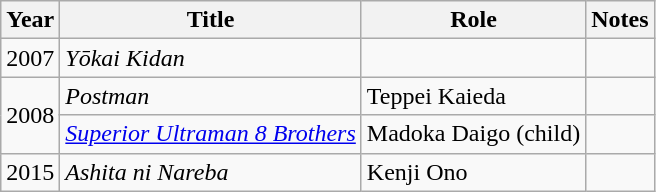<table class="wikitable">
<tr>
<th>Year</th>
<th>Title</th>
<th>Role</th>
<th>Notes</th>
</tr>
<tr>
<td>2007</td>
<td><em>Yōkai Kidan</em></td>
<td></td>
<td></td>
</tr>
<tr>
<td rowspan="2">2008</td>
<td><em>Postman</em></td>
<td>Teppei Kaieda</td>
<td></td>
</tr>
<tr>
<td><em><a href='#'>Superior Ultraman 8 Brothers</a></em></td>
<td>Madoka Daigo (child)</td>
<td></td>
</tr>
<tr>
<td>2015</td>
<td><em>Ashita ni Nareba</em></td>
<td>Kenji Ono</td>
<td></td>
</tr>
</table>
